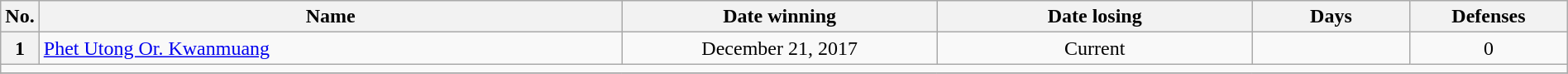<table class="wikitable" width=100%>
<tr>
<th style="width:1%;">No.</th>
<th style="width:37%;">Name</th>
<th style="width:20%;">Date winning</th>
<th style="width:20%;">Date losing</th>
<th data-sort-type="number" style="width:10%;">Days</th>
<th data-sort-type="number" style="width:10%;">Defenses</th>
</tr>
<tr align=center>
<th>1</th>
<td align=left> <a href='#'>Phet Utong Or. Kwanmuang</a></td>
<td>December 21, 2017</td>
<td>Current</td>
<td></td>
<td>0</td>
</tr>
<tr>
<td colspan="6"></td>
</tr>
<tr>
</tr>
</table>
